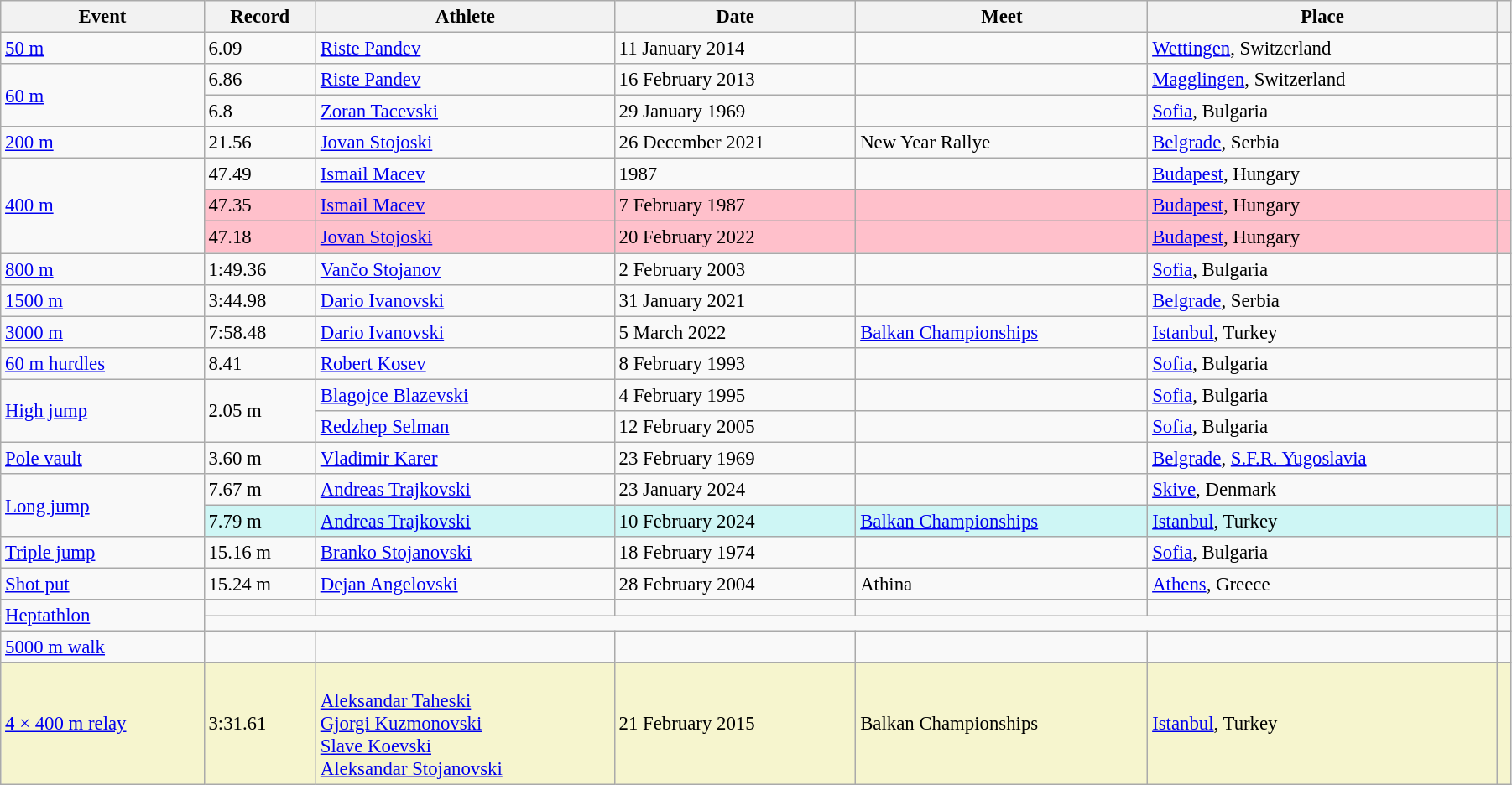<table class="wikitable" style="font-size:95%; width: 95%;">
<tr>
<th>Event</th>
<th>Record</th>
<th>Athlete</th>
<th>Date</th>
<th>Meet</th>
<th>Place</th>
<th></th>
</tr>
<tr>
<td><a href='#'>50 m</a></td>
<td>6.09</td>
<td><a href='#'>Riste Pandev</a></td>
<td>11 January 2014</td>
<td></td>
<td><a href='#'>Wettingen</a>, Switzerland</td>
<td></td>
</tr>
<tr>
<td rowspan=2><a href='#'>60 m</a></td>
<td>6.86</td>
<td><a href='#'>Riste Pandev</a></td>
<td>16 February 2013</td>
<td></td>
<td><a href='#'>Magglingen</a>, Switzerland</td>
<td></td>
</tr>
<tr>
<td>6.8 </td>
<td><a href='#'>Zoran Tacevski</a></td>
<td>29 January 1969</td>
<td></td>
<td><a href='#'>Sofia</a>, Bulgaria</td>
<td></td>
</tr>
<tr>
<td><a href='#'>200 m</a></td>
<td>21.56</td>
<td><a href='#'>Jovan Stojoski</a></td>
<td>26 December 2021</td>
<td>New Year Rallye</td>
<td><a href='#'>Belgrade</a>, Serbia</td>
<td></td>
</tr>
<tr>
<td rowspan=3><a href='#'>400 m</a></td>
<td>47.49</td>
<td><a href='#'>Ismail Macev</a></td>
<td>1987</td>
<td></td>
<td><a href='#'>Budapest</a>, Hungary</td>
<td></td>
</tr>
<tr style="background:pink">
<td>47.35</td>
<td><a href='#'>Ismail Macev</a></td>
<td>7 February 1987</td>
<td></td>
<td><a href='#'>Budapest</a>, Hungary</td>
<td></td>
</tr>
<tr style="background:pink">
<td>47.18</td>
<td><a href='#'>Jovan Stojoski</a></td>
<td>20 February 2022</td>
<td></td>
<td><a href='#'>Budapest</a>, Hungary</td>
<td></td>
</tr>
<tr>
<td><a href='#'>800 m</a></td>
<td>1:49.36</td>
<td><a href='#'>Vančo Stojanov</a></td>
<td>2 February 2003</td>
<td></td>
<td><a href='#'>Sofia</a>, Bulgaria</td>
<td></td>
</tr>
<tr>
<td><a href='#'>1500 m</a></td>
<td>3:44.98</td>
<td><a href='#'>Dario Ivanovski</a></td>
<td>31 January 2021</td>
<td></td>
<td><a href='#'>Belgrade</a>, Serbia</td>
<td></td>
</tr>
<tr>
<td><a href='#'>3000 m</a></td>
<td>7:58.48</td>
<td><a href='#'>Dario Ivanovski</a></td>
<td>5 March 2022</td>
<td><a href='#'>Balkan Championships</a></td>
<td><a href='#'>Istanbul</a>, Turkey</td>
<td></td>
</tr>
<tr>
<td><a href='#'>60 m hurdles</a></td>
<td>8.41</td>
<td><a href='#'>Robert Kosev</a></td>
<td>8 February 1993</td>
<td></td>
<td><a href='#'>Sofia</a>, Bulgaria</td>
<td></td>
</tr>
<tr>
<td rowspan=2><a href='#'>High jump</a></td>
<td rowspan=2>2.05 m</td>
<td><a href='#'>Blagojce Blazevski</a></td>
<td>4 February 1995</td>
<td></td>
<td><a href='#'>Sofia</a>, Bulgaria</td>
<td></td>
</tr>
<tr>
<td><a href='#'>Redzhep Selman</a></td>
<td>12 February 2005</td>
<td></td>
<td><a href='#'>Sofia</a>, Bulgaria</td>
<td></td>
</tr>
<tr>
<td><a href='#'>Pole vault</a></td>
<td>3.60 m</td>
<td><a href='#'>Vladimir Karer</a></td>
<td>23 February 1969</td>
<td></td>
<td><a href='#'>Belgrade</a>, <a href='#'>S.F.R. Yugoslavia</a></td>
<td></td>
</tr>
<tr>
<td rowspan=2><a href='#'>Long jump</a></td>
<td>7.67 m</td>
<td><a href='#'>Andreas Trajkovski</a></td>
<td>23 January 2024</td>
<td></td>
<td><a href='#'>Skive</a>, Denmark</td>
<td></td>
</tr>
<tr style="background:#cef6f5;">
<td>7.79 m</td>
<td><a href='#'>Andreas Trajkovski</a></td>
<td>10 February 2024</td>
<td><a href='#'>Balkan Championships</a></td>
<td><a href='#'>Istanbul</a>, Turkey</td>
<td></td>
</tr>
<tr>
<td><a href='#'>Triple jump</a></td>
<td>15.16 m</td>
<td><a href='#'>Branko Stojanovski</a></td>
<td>18 February 1974</td>
<td></td>
<td><a href='#'>Sofia</a>, Bulgaria</td>
<td></td>
</tr>
<tr>
<td><a href='#'>Shot put</a></td>
<td>15.24 m</td>
<td><a href='#'>Dejan Angelovski</a></td>
<td>28 February 2004</td>
<td>Athina</td>
<td><a href='#'>Athens</a>, Greece</td>
<td></td>
</tr>
<tr>
<td rowspan=2><a href='#'>Heptathlon</a></td>
<td></td>
<td></td>
<td></td>
<td></td>
<td></td>
<td></td>
</tr>
<tr>
<td colspan=5></td>
<td></td>
</tr>
<tr>
<td><a href='#'>5000 m walk</a></td>
<td></td>
<td></td>
<td></td>
<td></td>
<td></td>
<td></td>
</tr>
<tr style="background:#f6F5CE;">
<td><a href='#'>4 × 400 m relay</a></td>
<td>3:31.61</td>
<td><br><a href='#'>Aleksandar Taheski</a><br><a href='#'>Gjorgi Kuzmonovski</a><br><a href='#'>Slave Koevski</a><br><a href='#'>Aleksandar Stojanovski</a></td>
<td>21 February 2015</td>
<td>Balkan Championships</td>
<td><a href='#'>Istanbul</a>, Turkey</td>
<td></td>
</tr>
</table>
